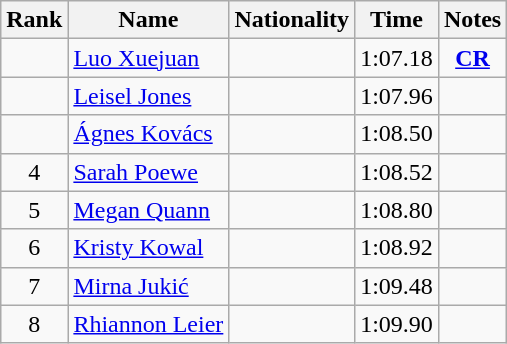<table class="wikitable sortable" style="text-align:center">
<tr>
<th>Rank</th>
<th>Name</th>
<th>Nationality</th>
<th>Time</th>
<th>Notes</th>
</tr>
<tr>
<td></td>
<td align=left><a href='#'>Luo Xuejuan</a></td>
<td align=left></td>
<td>1:07.18</td>
<td><strong><a href='#'>CR</a></strong></td>
</tr>
<tr>
<td></td>
<td align=left><a href='#'>Leisel Jones</a></td>
<td align=left></td>
<td>1:07.96</td>
<td></td>
</tr>
<tr>
<td></td>
<td align=left><a href='#'>Ágnes Kovács</a></td>
<td align=left></td>
<td>1:08.50</td>
<td></td>
</tr>
<tr>
<td>4</td>
<td align=left><a href='#'>Sarah Poewe</a></td>
<td align=left></td>
<td>1:08.52</td>
<td></td>
</tr>
<tr>
<td>5</td>
<td align=left><a href='#'>Megan Quann</a></td>
<td align=left></td>
<td>1:08.80</td>
<td></td>
</tr>
<tr>
<td>6</td>
<td align=left><a href='#'>Kristy Kowal</a></td>
<td align=left></td>
<td>1:08.92</td>
<td></td>
</tr>
<tr>
<td>7</td>
<td align=left><a href='#'>Mirna Jukić</a></td>
<td align=left></td>
<td>1:09.48</td>
<td></td>
</tr>
<tr>
<td>8</td>
<td align=left><a href='#'>Rhiannon Leier</a></td>
<td align=left></td>
<td>1:09.90</td>
<td></td>
</tr>
</table>
